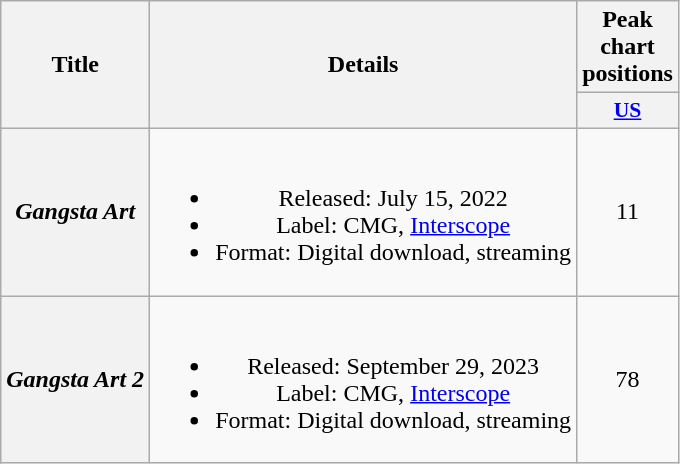<table class="wikitable plainrowheaders" style="text-align:center">
<tr>
<th rowspan="2" scope="col">Title</th>
<th rowspan="2" scope="col">Details</th>
<th colspan="1" scope="col">Peak chart positions</th>
</tr>
<tr>
<th scope="col" style="width:2.5em;font-size:90%;"><a href='#'>US</a></th>
</tr>
<tr>
<th scope="row"><em>Gangsta Art</em><br></th>
<td><br><ul><li>Released: July 15, 2022</li><li>Label: CMG, <a href='#'>Interscope</a></li><li>Format: Digital download, streaming</li></ul></td>
<td>11<br></td>
</tr>
<tr>
<th scope="row"><em>Gangsta Art 2</em><br></th>
<td><br><ul><li>Released: September 29, 2023 </li><li>Label: CMG, <a href='#'>Interscope</a></li><li>Format: Digital download, streaming</li></ul></td>
<td>78<br></td>
</tr>
</table>
